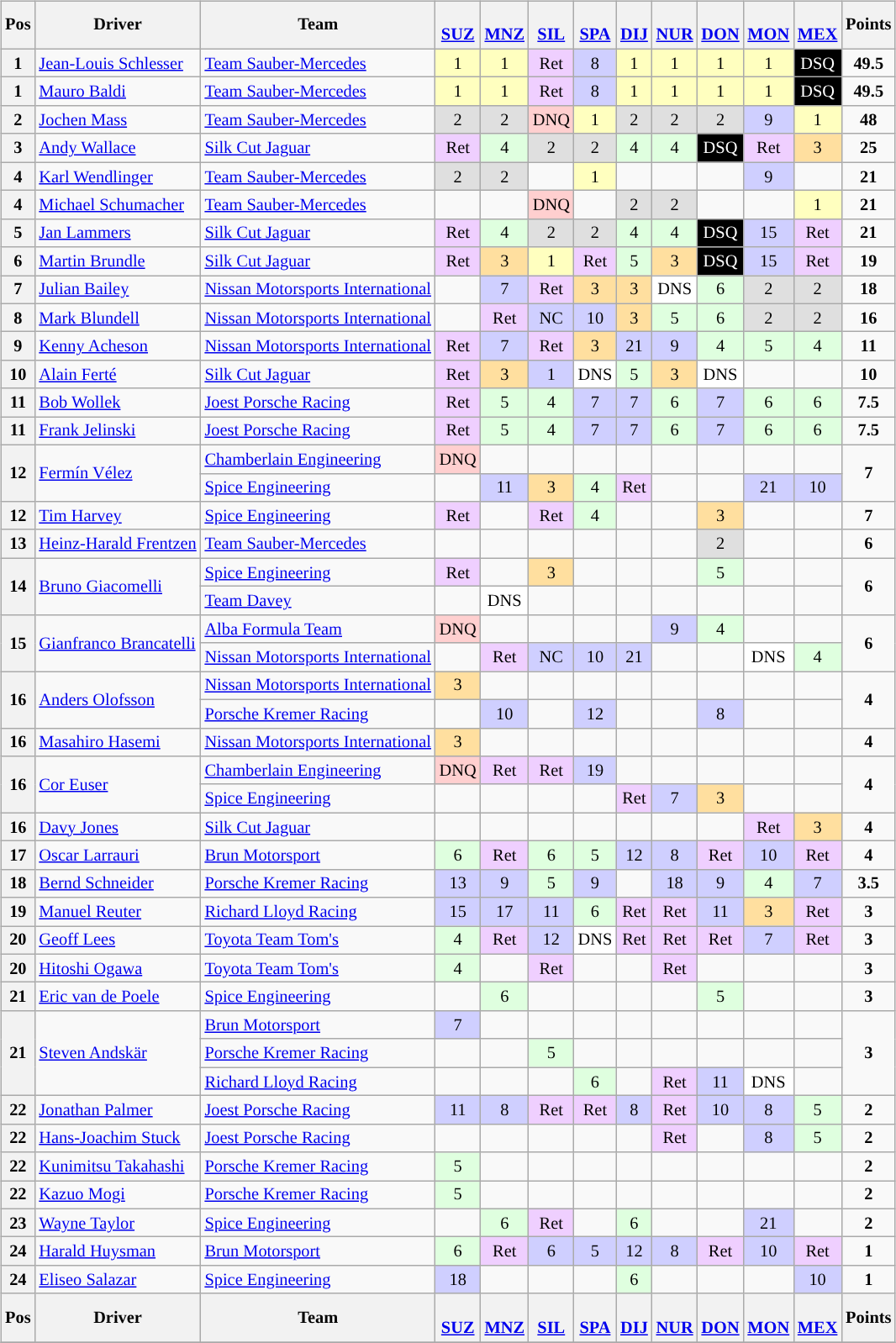<table>
<tr>
<td><br><table class="wikitable" style="font-size:85%; text-align:center">
<tr>
<th valign="middle">Pos</th>
<th valign="middle">Driver</th>
<th valign="middle">Team</th>
<th><br><a href='#'>SUZ</a></th>
<th><br><a href='#'>MNZ</a></th>
<th><br><a href='#'>SIL</a></th>
<th><br><a href='#'>SPA</a></th>
<th><br><a href='#'>DIJ</a></th>
<th><br><a href='#'>NUR</a></th>
<th><br><a href='#'>DON</a></th>
<th><br><a href='#'>MON</a></th>
<th><br><a href='#'>MEX</a></th>
<th>Points</th>
</tr>
<tr>
<th>1</th>
<td align=left> <a href='#'>Jean-Louis Schlesser</a></td>
<td align=left> <a href='#'>Team Sauber-Mercedes</a></td>
<td style="background:#ffffbf;">1</td>
<td style="background:#ffffbf;">1</td>
<td style="background:#efcfff;">Ret</td>
<td style="background:#CFCFFF;">8</td>
<td style="background:#ffffbf;">1</td>
<td style="background:#ffffbf;">1</td>
<td style="background:#ffffbf;">1</td>
<td style="background:#ffffbf;">1</td>
<td style="background-color:#000000; color:white">DSQ</td>
<td><strong>49.5</strong></td>
</tr>
<tr>
<th>1</th>
<td align=left> <a href='#'>Mauro Baldi</a></td>
<td align=left> <a href='#'>Team Sauber-Mercedes</a></td>
<td style="background:#ffffbf;">1</td>
<td style="background:#ffffbf;">1</td>
<td style="background:#efcfff;">Ret</td>
<td style="background:#CFCFFF;">8</td>
<td style="background:#ffffbf;">1</td>
<td style="background:#ffffbf;">1</td>
<td style="background:#ffffbf;">1</td>
<td style="background:#ffffbf;">1</td>
<td style="background-color:#000000; color:white">DSQ</td>
<td><strong>49.5</strong></td>
</tr>
<tr>
<th>2</th>
<td align=left> <a href='#'>Jochen Mass</a></td>
<td align=left> <a href='#'>Team Sauber-Mercedes</a></td>
<td style="background:#dfdfdf;">2</td>
<td style="background:#dfdfdf;">2</td>
<td style="background:#FFCFCF;">DNQ</td>
<td style="background:#ffffbf;">1</td>
<td style="background:#dfdfdf;">2</td>
<td style="background:#dfdfdf;">2</td>
<td style="background:#dfdfdf;">2</td>
<td style="background:#CFCFFF;">9</td>
<td style="background:#ffffbf;">1</td>
<td><strong>48</strong></td>
</tr>
<tr>
<th>3</th>
<td align=left> <a href='#'>Andy Wallace</a></td>
<td align=left> <a href='#'>Silk Cut Jaguar</a></td>
<td style="background:#efcfff;">Ret</td>
<td style="background:#dfffdf;">4</td>
<td style="background:#dfdfdf;">2</td>
<td style="background:#dfdfdf;">2</td>
<td style="background:#dfffdf;">4</td>
<td style="background:#dfffdf;">4</td>
<td style="background-color:#000000; color:white">DSQ</td>
<td style="background:#efcfff;">Ret</td>
<td style="background:#ffdf9f;">3</td>
<td><strong>25</strong></td>
</tr>
<tr>
<th>4</th>
<td align=left> <a href='#'>Karl Wendlinger</a></td>
<td align=left> <a href='#'>Team Sauber-Mercedes</a></td>
<td style="background:#dfdfdf;">2</td>
<td style="background:#dfdfdf;">2</td>
<td></td>
<td style="background:#ffffbf;">1</td>
<td></td>
<td></td>
<td></td>
<td style="background:#CFCFFF;">9</td>
<td></td>
<td align=center><strong>21</strong></td>
</tr>
<tr>
<th>4</th>
<td align=left> <a href='#'>Michael Schumacher</a></td>
<td align=left> <a href='#'>Team Sauber-Mercedes</a></td>
<td></td>
<td></td>
<td style="background:#FFCFCF;">DNQ</td>
<td></td>
<td style="background:#dfdfdf;">2</td>
<td style="background:#dfdfdf;">2</td>
<td></td>
<td></td>
<td style="background:#ffffbf;">1</td>
<td><strong>21</strong></td>
</tr>
<tr>
<th>5</th>
<td align=left> <a href='#'>Jan Lammers</a></td>
<td align=left> <a href='#'>Silk Cut Jaguar</a></td>
<td style="background:#efcfff;">Ret</td>
<td style="background:#dfffdf;">4</td>
<td style="background:#dfdfdf;">2</td>
<td style="background:#dfdfdf;">2</td>
<td style="background:#dfffdf;">4</td>
<td style="background:#dfffdf;">4</td>
<td style="background-color:#000000; color:white">DSQ</td>
<td style="background:#CFCFFF;">15</td>
<td style="background:#efcfff;">Ret</td>
<td><strong>21</strong></td>
</tr>
<tr>
<th>6</th>
<td align=left> <a href='#'>Martin Brundle</a></td>
<td align=left> <a href='#'>Silk Cut Jaguar</a></td>
<td style="background:#efcfff;">Ret</td>
<td style="background:#ffdf9f;">3</td>
<td style="background:#ffffbf;">1</td>
<td style="background:#efcfff;">Ret</td>
<td style="background:#dfffdf;">5</td>
<td style="background:#ffdf9f;">3</td>
<td style="background-color:#000000; color:white">DSQ</td>
<td style="background:#CFCFFF;">15</td>
<td style="background:#efcfff;">Ret</td>
<td><strong>19</strong></td>
</tr>
<tr>
<th>7</th>
<td align=left> <a href='#'>Julian Bailey</a></td>
<td align=left> <a href='#'>Nissan Motorsports International</a></td>
<td></td>
<td style="background:#CFCFFF;">7</td>
<td style="background:#efcfff;">Ret</td>
<td style="background:#ffdf9f;">3</td>
<td style="background:#ffdf9f;">3</td>
<td style="background:#ffffff;">DNS</td>
<td style="background:#dfffdf;">6</td>
<td style="background:#dfdfdf;">2</td>
<td style="background:#dfdfdf;">2</td>
<td><strong>18</strong></td>
</tr>
<tr>
<th>8</th>
<td align=left> <a href='#'>Mark Blundell</a></td>
<td align=left> <a href='#'>Nissan Motorsports International</a></td>
<td></td>
<td style="background:#efcfff;">Ret</td>
<td style="background:#CFCFFF;">NC</td>
<td style="background:#CFCFFF;">10</td>
<td style="background:#ffdf9f;">3</td>
<td style="background:#dfffdf;">5</td>
<td style="background:#dfffdf;">6</td>
<td style="background:#dfdfdf;">2</td>
<td style="background:#dfdfdf;">2</td>
<td><strong>16</strong></td>
</tr>
<tr>
<th>9</th>
<td align=left> <a href='#'>Kenny Acheson</a></td>
<td align=left> <a href='#'>Nissan Motorsports International</a></td>
<td style="background:#efcfff;">Ret</td>
<td style="background:#CFCFFF;">7</td>
<td style="background:#efcfff;">Ret</td>
<td style="background:#ffdf9f;">3</td>
<td style="background:#CFCFFF;">21</td>
<td style="background:#CFCFFF;">9</td>
<td style="background:#dfffdf;">4</td>
<td style="background:#dfffdf;">5</td>
<td style="background:#dfffdf;">4</td>
<td><strong>11</strong></td>
</tr>
<tr>
<th>10</th>
<td align=left> <a href='#'>Alain Ferté</a></td>
<td align=left> <a href='#'>Silk Cut Jaguar</a></td>
<td style="background:#efcfff;">Ret</td>
<td style="background:#ffdf9f;">3</td>
<td style="background:#CFCFFF;">1</td>
<td style="background:#ffffff;">DNS</td>
<td style="background:#dfffdf;">5</td>
<td style="background:#ffdf9f;">3</td>
<td style="background:#ffffff;">DNS</td>
<td></td>
<td></td>
<td><strong>10</strong></td>
</tr>
<tr>
<th>11</th>
<td align=left> <a href='#'>Bob Wollek</a></td>
<td align=left> <a href='#'>Joest Porsche Racing</a></td>
<td style="background:#efcfff;">Ret</td>
<td style="background:#dfffdf;">5</td>
<td style="background:#dfffdf;">4</td>
<td style="background:#CFCFFF;">7</td>
<td style="background:#CFCFFF;">7</td>
<td style="background:#dfffdf;">6</td>
<td style="background:#CFCFFF;">7</td>
<td style="background:#dfffdf;">6</td>
<td style="background:#dfffdf;">6</td>
<td><strong>7.5</strong></td>
</tr>
<tr>
<th>11</th>
<td align=left> <a href='#'>Frank Jelinski</a></td>
<td align=left> <a href='#'>Joest Porsche Racing</a></td>
<td style="background:#efcfff;">Ret</td>
<td style="background:#dfffdf;">5</td>
<td style="background:#dfffdf;">4</td>
<td style="background:#CFCFFF;">7</td>
<td style="background:#CFCFFF;">7</td>
<td style="background:#dfffdf;">6</td>
<td style="background:#CFCFFF;">7</td>
<td style="background:#dfffdf;">6</td>
<td style="background:#dfffdf;">6</td>
<td><strong>7.5</strong></td>
</tr>
<tr>
<th rowspan=2>12</th>
<td align=left rowspan=2> <a href='#'>Fermín Vélez</a></td>
<td align=left> <a href='#'>Chamberlain Engineering</a></td>
<td style="background:#FFCFCF;">DNQ</td>
<td></td>
<td></td>
<td></td>
<td></td>
<td></td>
<td></td>
<td></td>
<td></td>
<td rowspan=2><strong>7</strong></td>
</tr>
<tr>
<td align=left> <a href='#'>Spice Engineering</a></td>
<td></td>
<td style="background:#CFCFFF;">11</td>
<td style="background:#ffdf9f;">3</td>
<td style="background:#dfffdf;">4</td>
<td style="background:#efcfff;">Ret</td>
<td></td>
<td></td>
<td style="background:#CFCFFF;">21</td>
<td style="background:#CFCFFF;">10</td>
</tr>
<tr>
<th>12</th>
<td align=left> <a href='#'>Tim Harvey</a></td>
<td align=left> <a href='#'>Spice Engineering</a></td>
<td style="background:#efcfff;">Ret</td>
<td></td>
<td style="background:#efcfff;">Ret</td>
<td style="background:#dfffdf;">4</td>
<td></td>
<td></td>
<td style="background:#ffdf9f;">3</td>
<td></td>
<td></td>
<td><strong>7</strong></td>
</tr>
<tr>
<th>13</th>
<td align=left> <a href='#'>Heinz-Harald Frentzen</a></td>
<td align=left> <a href='#'>Team Sauber-Mercedes</a></td>
<td></td>
<td></td>
<td></td>
<td></td>
<td></td>
<td></td>
<td style="background:#dfdfdf;">2</td>
<td></td>
<td></td>
<td><strong>6</strong></td>
</tr>
<tr>
<th rowspan=2>14</th>
<td align=left rowspan=2> <a href='#'>Bruno Giacomelli</a></td>
<td align=left> <a href='#'>Spice Engineering</a></td>
<td style="background:#efcfff;">Ret</td>
<td></td>
<td style="background:#ffdf9f;">3</td>
<td></td>
<td></td>
<td></td>
<td style="background:#dfffdf;">5</td>
<td></td>
<td></td>
<td rowspan=2><strong>6</strong></td>
</tr>
<tr>
<td align=left> <a href='#'>Team Davey</a></td>
<td></td>
<td style="background:#ffffff;">DNS</td>
<td></td>
<td></td>
<td></td>
<td></td>
<td></td>
<td></td>
<td></td>
</tr>
<tr>
<th rowspan=2>15</th>
<td align=left rowspan=2> <a href='#'>Gianfranco Brancatelli</a></td>
<td align=left> <a href='#'>Alba Formula Team</a></td>
<td style="background:#FFCFCF;">DNQ</td>
<td></td>
<td></td>
<td></td>
<td></td>
<td style="background:#CFCFFF">9</td>
<td style="background:#dfffdf">4</td>
<td></td>
<td></td>
<td rowspan=2><strong>6</strong></td>
</tr>
<tr>
<td align=left> <a href='#'>Nissan Motorsports International</a></td>
<td></td>
<td style="background:#efcfff;">Ret</td>
<td style="background:#CFCFFF;">NC</td>
<td style="background:#CFCFFF;">10</td>
<td style="background:#CFCFFF;">21</td>
<td></td>
<td></td>
<td style="background:#ffffff;">DNS</td>
<td style="background:#dfffdf;">4</td>
</tr>
<tr>
<th rowspan=2>16</th>
<td align=left rowspan=2> <a href='#'>Anders Olofsson</a></td>
<td align=left> <a href='#'>Nissan Motorsports International</a></td>
<td style="background:#ffdf9f;">3</td>
<td></td>
<td></td>
<td></td>
<td></td>
<td></td>
<td></td>
<td></td>
<td></td>
<td rowspan=2><strong>4</strong></td>
</tr>
<tr>
<td align=left> <a href='#'>Porsche Kremer Racing</a></td>
<td></td>
<td style="background:#CFCFFF;">10</td>
<td></td>
<td style="background:#CFCFFF;">12</td>
<td></td>
<td></td>
<td style="background:#CFCFFF;">8</td>
<td></td>
<td></td>
</tr>
<tr>
<th>16</th>
<td align=left> <a href='#'>Masahiro Hasemi</a></td>
<td align=left> <a href='#'>Nissan Motorsports International</a></td>
<td style="background:#ffdf9f;">3</td>
<td></td>
<td></td>
<td></td>
<td></td>
<td></td>
<td></td>
<td></td>
<td></td>
<td><strong>4</strong></td>
</tr>
<tr>
<th rowspan=2>16</th>
<td align=left rowspan=2> <a href='#'>Cor Euser</a></td>
<td align=left> <a href='#'>Chamberlain Engineering</a></td>
<td style="background:#FFCFCF;">DNQ</td>
<td style="background:#efcfff;">Ret</td>
<td style="background:#efcfff;">Ret</td>
<td style="background:#CFCFFF;">19</td>
<td></td>
<td></td>
<td></td>
<td></td>
<td></td>
<td rowspan=2><strong>4</strong></td>
</tr>
<tr>
<td align=left> <a href='#'>Spice Engineering</a></td>
<td></td>
<td></td>
<td></td>
<td></td>
<td style="background:#efcfff;">Ret</td>
<td style="background:#CFCFFF;">7</td>
<td style="background:#ffdf9f;">3</td>
<td></td>
<td></td>
</tr>
<tr>
<th>16</th>
<td align=left> <a href='#'>Davy Jones</a></td>
<td align=left> <a href='#'>Silk Cut Jaguar</a></td>
<td></td>
<td></td>
<td></td>
<td></td>
<td></td>
<td></td>
<td></td>
<td style="background:#efcfff;">Ret</td>
<td style="background:#ffdf9f;">3</td>
<td><strong>4</strong></td>
</tr>
<tr>
<th>17</th>
<td align=left> <a href='#'>Oscar Larrauri</a></td>
<td align=left> <a href='#'>Brun Motorsport</a></td>
<td style="background:#dfffdf;">6</td>
<td style="background:#efcfff;">Ret</td>
<td style="background:#dfffdf;">6</td>
<td style="background:#dfffdf;">5</td>
<td style="background:#CFCFFF;">12</td>
<td style="background:#CFCFFF;">8</td>
<td style="background:#efcfff;">Ret</td>
<td style="background:#CFCFFF;">10</td>
<td style="background:#efcfff;">Ret</td>
<td><strong>4</strong></td>
</tr>
<tr>
<th>18</th>
<td align=left> <a href='#'>Bernd Schneider</a></td>
<td align=left> <a href='#'>Porsche Kremer Racing</a></td>
<td style="background:#CFCFFF;">13</td>
<td style="background:#CFCFFF;">9</td>
<td style="background:#dfffdf;">5</td>
<td style="background:#CFCFFF;">9</td>
<td></td>
<td style="background:#CFCFFF;">18</td>
<td style="background:#CFCFFF;">9</td>
<td style="background:#dfffdf;">4</td>
<td style="background:#CFCFFF;">7</td>
<td><strong>3.5</strong></td>
</tr>
<tr>
<th>19</th>
<td align=left> <a href='#'>Manuel Reuter</a></td>
<td align=left> <a href='#'>Richard Lloyd Racing</a></td>
<td style="background:#CFCFFF;">15</td>
<td style="background:#CFCFFF;">17</td>
<td style="background:#CFCFFF;">11</td>
<td style="background:#dfffdf;">6</td>
<td style="background:#efcfff;">Ret</td>
<td style="background:#efcfff;">Ret</td>
<td style="background:#CFCFFF;">11</td>
<td style="background:#ffdf9f;">3</td>
<td style="background:#efcfff;">Ret</td>
<td><strong>3</strong></td>
</tr>
<tr>
<th>20</th>
<td align=left> <a href='#'>Geoff Lees</a></td>
<td align=left> <a href='#'>Toyota Team Tom's</a></td>
<td style="background:#dfffdf;">4</td>
<td style="background:#efcfff;">Ret</td>
<td style="background:#CFCFFF;">12</td>
<td style="background:#ffffff;">DNS</td>
<td style="background:#efcfff;">Ret</td>
<td style="background:#efcfff;">Ret</td>
<td style="background:#efcfff;">Ret</td>
<td style="background:#CFCFFF;">7</td>
<td style="background:#efcfff;">Ret</td>
<td><strong>3</strong></td>
</tr>
<tr>
<th>20</th>
<td align=left> <a href='#'>Hitoshi Ogawa</a></td>
<td align=left> <a href='#'>Toyota Team Tom's</a></td>
<td style="background:#dfffdf;">4</td>
<td></td>
<td style="background:#efcfff;">Ret</td>
<td></td>
<td></td>
<td style="background:#efcfff;">Ret</td>
<td></td>
<td></td>
<td></td>
<td><strong>3</strong></td>
</tr>
<tr>
<th>21</th>
<td align=left> <a href='#'>Eric van de Poele</a></td>
<td align=left> <a href='#'>Spice Engineering</a></td>
<td></td>
<td style="background:#dfffdf;">6</td>
<td></td>
<td></td>
<td></td>
<td></td>
<td style="background:#dfffdf;">5</td>
<td></td>
<td></td>
<td><strong>3</strong></td>
</tr>
<tr>
<th rowspan=3>21</th>
<td align=left rowspan=3> <a href='#'>Steven Andskär</a></td>
<td align=left> <a href='#'>Brun Motorsport</a></td>
<td style="background:#CFCFFF;">7</td>
<td></td>
<td></td>
<td></td>
<td></td>
<td></td>
<td></td>
<td></td>
<td></td>
<td rowspan=3><strong>3</strong></td>
</tr>
<tr>
<td align=left> <a href='#'>Porsche Kremer Racing</a></td>
<td></td>
<td></td>
<td style="background:#dfffdf;">5</td>
<td></td>
<td></td>
<td></td>
<td></td>
<td></td>
<td></td>
</tr>
<tr>
<td align=left> <a href='#'>Richard Lloyd Racing</a></td>
<td></td>
<td></td>
<td></td>
<td style="background:#dfffdf;">6</td>
<td></td>
<td style="background:#efcfff;">Ret</td>
<td style="background:#CFCFFF;">11</td>
<td style="background:#ffffff;">DNS</td>
<td></td>
</tr>
<tr>
<th>22</th>
<td align=left> <a href='#'>Jonathan Palmer</a></td>
<td align=left> <a href='#'>Joest Porsche Racing</a></td>
<td style="background:#CFCFFF;">11</td>
<td style="background:#CFCFFF;">8</td>
<td style="background:#efcfff;">Ret</td>
<td style="background:#efcfff;">Ret</td>
<td style="background:#CFCFFF;">8</td>
<td style="background:#efcfff;">Ret</td>
<td style="background:#CFCFFF;">10</td>
<td style="background:#CFCFFF;">8</td>
<td style="background:#dfffdf;">5</td>
<td><strong>2</strong></td>
</tr>
<tr>
<th>22</th>
<td align=left> <a href='#'>Hans-Joachim Stuck</a></td>
<td align=left> <a href='#'>Joest Porsche Racing</a></td>
<td></td>
<td></td>
<td></td>
<td></td>
<td></td>
<td style="background:#efcfff;">Ret</td>
<td></td>
<td style="background:#CFCFFF;">8</td>
<td style="background:#dfffdf;">5</td>
<td><strong>2</strong></td>
</tr>
<tr>
<th>22</th>
<td align=left> <a href='#'>Kunimitsu Takahashi</a></td>
<td align=left> <a href='#'>Porsche Kremer Racing</a></td>
<td style="background:#dfffdf;">5</td>
<td></td>
<td></td>
<td></td>
<td></td>
<td></td>
<td></td>
<td></td>
<td></td>
<td><strong>2</strong></td>
</tr>
<tr>
<th>22</th>
<td align=left> <a href='#'>Kazuo Mogi</a></td>
<td align=left> <a href='#'>Porsche Kremer Racing</a></td>
<td style="background:#dfffdf;">5</td>
<td></td>
<td></td>
<td></td>
<td></td>
<td></td>
<td></td>
<td></td>
<td></td>
<td><strong>2</strong></td>
</tr>
<tr>
<th>23</th>
<td align=left> <a href='#'>Wayne Taylor</a></td>
<td align=left> <a href='#'>Spice Engineering</a></td>
<td></td>
<td style="background:#dfffdf;">6</td>
<td style="background:#efcfff;">Ret</td>
<td></td>
<td style="background:#dfffdf;">6</td>
<td></td>
<td></td>
<td style="background:#CFCFFF;">21</td>
<td></td>
<td><strong>2</strong></td>
</tr>
<tr>
<th>24</th>
<td align=left> <a href='#'>Harald Huysman</a></td>
<td align=left> <a href='#'>Brun Motorsport</a></td>
<td style="background:#dfffdf;">6</td>
<td style="background:#efcfff;">Ret</td>
<td style="background:#CFCFFF;">6</td>
<td style="background:#CFCFFF;">5</td>
<td style="background:#CFCFFF;">12</td>
<td style="background:#CFCFFF;">8</td>
<td style="background:#efcfff;">Ret</td>
<td style="background:#CFCFFF;">10</td>
<td style="background:#efcfff;">Ret</td>
<td><strong>1</strong></td>
</tr>
<tr>
<th>24</th>
<td align=left> <a href='#'>Eliseo Salazar</a></td>
<td align=left> <a href='#'>Spice Engineering</a></td>
<td style="background:#CFCFFF;">18</td>
<td></td>
<td></td>
<td></td>
<td style="background:#dfffdf;">6</td>
<td></td>
<td></td>
<td></td>
<td style="background:#CFCFFF;">10</td>
<td><strong>1</strong></td>
</tr>
<tr>
<th valign="middle">Pos</th>
<th valign="middle">Driver</th>
<th valign="middle">Team</th>
<th><br><a href='#'>SUZ</a></th>
<th><br><a href='#'>MNZ</a></th>
<th><br><a href='#'>SIL</a></th>
<th><br><a href='#'>SPA</a></th>
<th><br><a href='#'>DIJ</a></th>
<th><br><a href='#'>NUR</a></th>
<th><br><a href='#'>DON</a></th>
<th><br><a href='#'>MON</a></th>
<th><br><a href='#'>MEX</a></th>
<th>Points</th>
</tr>
<tr>
</tr>
</table>
</td>
<td valign="top"><br></td>
</tr>
</table>
